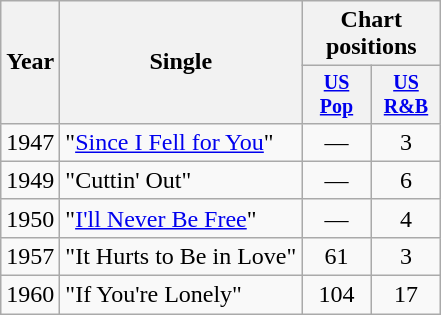<table class="wikitable" style="text-align:center;">
<tr>
<th rowspan="2">Year</th>
<th rowspan="2">Single</th>
<th colspan="4">Chart positions</th>
</tr>
<tr style="font-size:smaller;">
<th style="width:40px;"><a href='#'>US Pop</a></th>
<th style="width:40px;"><a href='#'>US R&B</a></th>
</tr>
<tr>
<td>1947</td>
<td style="text-align:left;">"<a href='#'>Since I Fell for You</a>"</td>
<td>—</td>
<td>3</td>
</tr>
<tr>
<td>1949</td>
<td style="text-align:left;">"Cuttin' Out"</td>
<td>—</td>
<td>6</td>
</tr>
<tr>
<td>1950</td>
<td style="text-align:left;">"<a href='#'>I'll Never Be Free</a>"</td>
<td>—</td>
<td>4</td>
</tr>
<tr>
<td>1957</td>
<td style="text-align:left;">"It Hurts to Be in Love"</td>
<td>61</td>
<td>3</td>
</tr>
<tr>
<td>1960</td>
<td style="text-align:left;">"If You're Lonely"</td>
<td>104</td>
<td>17</td>
</tr>
</table>
